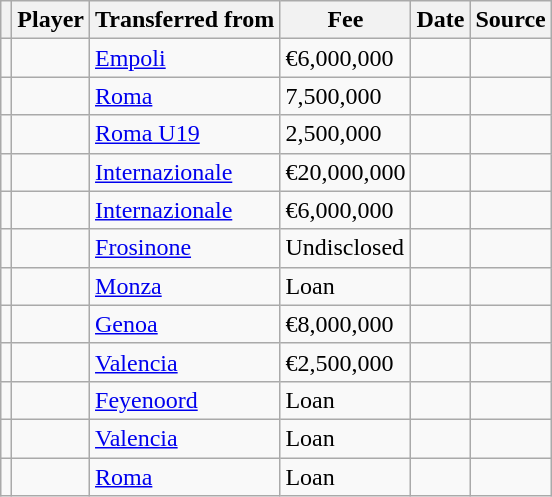<table class="wikitable plainrowheaders sortable">
<tr>
<th></th>
<th scope="col">Player</th>
<th>Transferred from</th>
<th style="width: 65px;">Fee</th>
<th scope="col">Date</th>
<th scope="col">Source</th>
</tr>
<tr>
<td align="center"></td>
<td></td>
<td> <a href='#'>Empoli</a></td>
<td>€6,000,000</td>
<td></td>
<td></td>
</tr>
<tr>
<td align="center"></td>
<td></td>
<td> <a href='#'>Roma</a></td>
<td>7,500,000</td>
<td></td>
<td></td>
</tr>
<tr>
<td align="center"></td>
<td></td>
<td> <a href='#'>Roma U19</a></td>
<td>2,500,000</td>
<td></td>
<td></td>
</tr>
<tr>
<td align="center"></td>
<td></td>
<td> <a href='#'>Internazionale</a></td>
<td>€20,000,000</td>
<td></td>
<td></td>
</tr>
<tr>
<td align="center"></td>
<td></td>
<td> <a href='#'>Internazionale</a></td>
<td>€6,000,000</td>
<td></td>
<td></td>
</tr>
<tr>
<td align="center"></td>
<td></td>
<td> <a href='#'>Frosinone</a></td>
<td>Undisclosed</td>
<td></td>
<td></td>
</tr>
<tr>
<td align="center"></td>
<td></td>
<td> <a href='#'>Monza</a></td>
<td>Loan</td>
<td></td>
<td></td>
</tr>
<tr>
<td align="center"></td>
<td></td>
<td> <a href='#'>Genoa</a></td>
<td>€8,000,000</td>
<td></td>
<td></td>
</tr>
<tr>
<td align="center"></td>
<td></td>
<td> <a href='#'>Valencia</a></td>
<td>€2,500,000</td>
<td></td>
<td></td>
</tr>
<tr>
<td align="center"></td>
<td></td>
<td> <a href='#'>Feyenoord</a></td>
<td>Loan</td>
<td></td>
<td></td>
</tr>
<tr>
<td align="center"></td>
<td></td>
<td> <a href='#'>Valencia</a></td>
<td>Loan</td>
<td></td>
<td></td>
</tr>
<tr>
<td align="center"></td>
<td></td>
<td> <a href='#'>Roma</a></td>
<td>Loan</td>
<td></td>
<td></td>
</tr>
</table>
